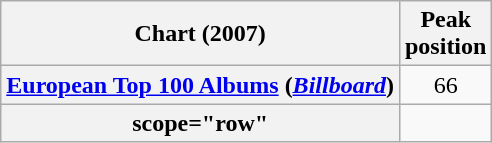<table class="wikitable sortable plainrowheaders">
<tr>
<th>Chart (2007)</th>
<th>Peak<br>position</th>
</tr>
<tr>
<th scope="row"><a href='#'>European Top 100 Albums</a> (<em><a href='#'>Billboard</a></em>)</th>
<td align="center">66</td>
</tr>
<tr>
<th>scope="row"</th>
</tr>
</table>
